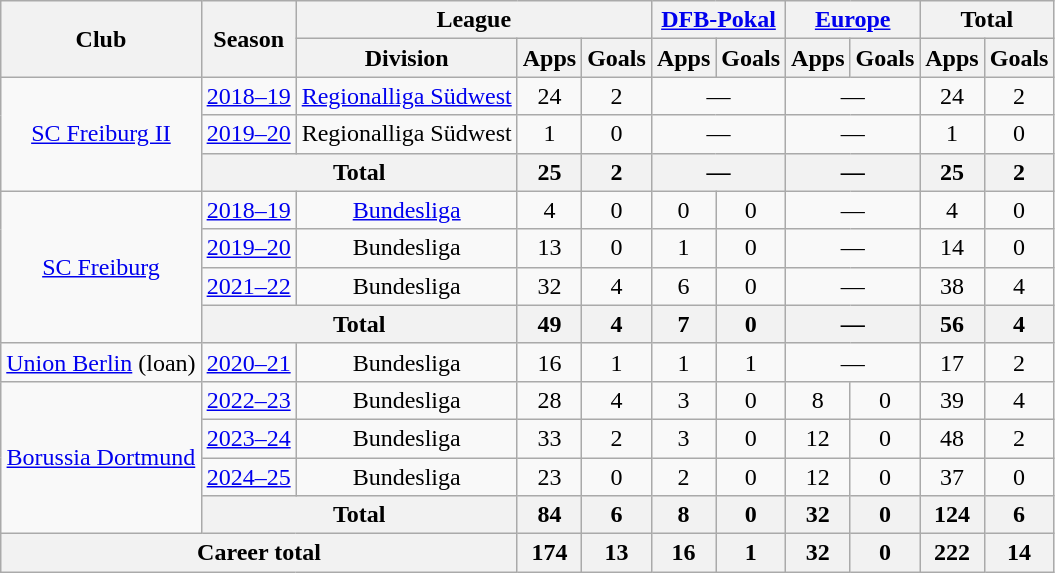<table class="wikitable" style="text-align:center">
<tr>
<th rowspan="2">Club</th>
<th rowspan="2">Season</th>
<th colspan="3">League</th>
<th colspan="2"><a href='#'>DFB-Pokal</a></th>
<th colspan="2"><a href='#'>Europe</a></th>
<th colspan="2">Total</th>
</tr>
<tr>
<th>Division</th>
<th>Apps</th>
<th>Goals</th>
<th>Apps</th>
<th>Goals</th>
<th>Apps</th>
<th>Goals</th>
<th>Apps</th>
<th>Goals</th>
</tr>
<tr>
<td rowspan="3"><a href='#'>SC Freiburg II</a></td>
<td><a href='#'>2018–19</a></td>
<td><a href='#'>Regionalliga Südwest</a></td>
<td>24</td>
<td>2</td>
<td colspan="2">—</td>
<td colspan="2">—</td>
<td>24</td>
<td>2</td>
</tr>
<tr>
<td><a href='#'>2019–20</a></td>
<td>Regionalliga Südwest</td>
<td>1</td>
<td>0</td>
<td colspan="2">—</td>
<td colspan="2">—</td>
<td>1</td>
<td>0</td>
</tr>
<tr>
<th colspan="2">Total</th>
<th>25</th>
<th>2</th>
<th colspan="2">—</th>
<th colspan="2">—</th>
<th>25</th>
<th>2</th>
</tr>
<tr>
<td rowspan="4"><a href='#'>SC Freiburg</a></td>
<td><a href='#'>2018–19</a></td>
<td><a href='#'>Bundesliga</a></td>
<td>4</td>
<td>0</td>
<td>0</td>
<td>0</td>
<td colspan="2">—</td>
<td>4</td>
<td>0</td>
</tr>
<tr>
<td><a href='#'>2019–20</a></td>
<td>Bundesliga</td>
<td>13</td>
<td>0</td>
<td>1</td>
<td>0</td>
<td colspan="2">—</td>
<td>14</td>
<td>0</td>
</tr>
<tr>
<td><a href='#'>2021–22</a></td>
<td>Bundesliga</td>
<td>32</td>
<td>4</td>
<td>6</td>
<td>0</td>
<td colspan="2">—</td>
<td>38</td>
<td>4</td>
</tr>
<tr>
<th colspan="2">Total</th>
<th>49</th>
<th>4</th>
<th>7</th>
<th>0</th>
<th colspan="2">—</th>
<th>56</th>
<th>4</th>
</tr>
<tr>
<td><a href='#'>Union Berlin</a> (loan)</td>
<td><a href='#'>2020–21</a></td>
<td>Bundesliga</td>
<td>16</td>
<td>1</td>
<td>1</td>
<td>1</td>
<td colspan="2">—</td>
<td>17</td>
<td>2</td>
</tr>
<tr>
<td rowspan="4"><a href='#'>Borussia Dortmund</a></td>
<td><a href='#'>2022–23</a></td>
<td>Bundesliga</td>
<td>28</td>
<td>4</td>
<td>3</td>
<td>0</td>
<td>8</td>
<td>0</td>
<td>39</td>
<td>4</td>
</tr>
<tr>
<td><a href='#'>2023–24</a></td>
<td>Bundesliga</td>
<td>33</td>
<td>2</td>
<td>3</td>
<td>0</td>
<td>12</td>
<td>0</td>
<td>48</td>
<td>2</td>
</tr>
<tr>
<td><a href='#'>2024–25</a></td>
<td>Bundesliga</td>
<td>23</td>
<td>0</td>
<td>2</td>
<td>0</td>
<td>12</td>
<td>0</td>
<td>37</td>
<td>0</td>
</tr>
<tr>
<th colspan="2">Total</th>
<th>84</th>
<th>6</th>
<th>8</th>
<th>0</th>
<th>32</th>
<th>0</th>
<th>124</th>
<th>6</th>
</tr>
<tr>
<th colspan="3">Career total</th>
<th>174</th>
<th>13</th>
<th>16</th>
<th>1</th>
<th>32</th>
<th>0</th>
<th>222</th>
<th>14</th>
</tr>
</table>
